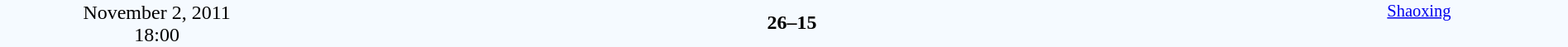<table style="width: 100%; background:#F5FAFF;" cellspacing="0">
<tr>
<td align=center rowspan=3 width=20%>November 2, 2011<br>18:00</td>
</tr>
<tr>
<td width=24% align=right><strong></strong></td>
<td align=center width=13%><strong>26–15</strong></td>
<td width=24%></td>
<td style=font-size:85% rowspan=3 valign=top align=center><a href='#'>Shaoxing</a></td>
</tr>
<tr style=font-size:85%>
<td align=right></td>
<td align=center></td>
<td></td>
</tr>
</table>
